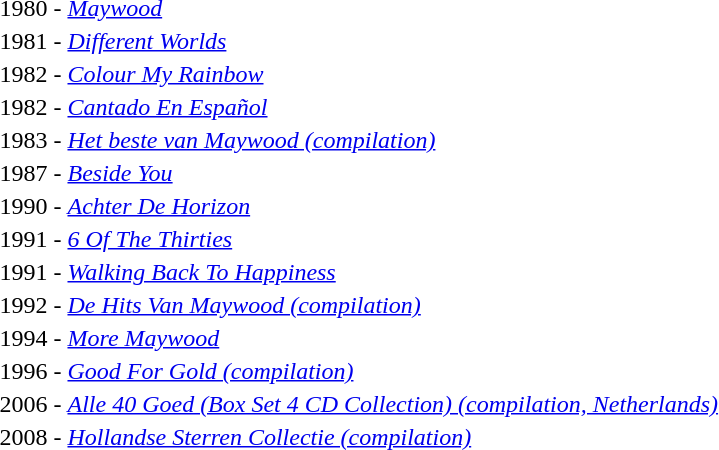<table>
<tr>
<td>1980 - <em><a href='#'>Maywood</a></em></td>
</tr>
<tr>
<td>1981 - <em><a href='#'>Different Worlds</a></em></td>
</tr>
<tr>
<td>1982 - <em><a href='#'>Colour My Rainbow</a></em></td>
</tr>
<tr>
<td>1982 - <em><a href='#'>Cantado En Español</a></em></td>
</tr>
<tr>
<td>1983 - <em><a href='#'>Het beste van Maywood (compilation)</a></em></td>
</tr>
<tr>
<td>1987 - <em><a href='#'>Beside You</a></em></td>
</tr>
<tr>
<td>1990 - <em><a href='#'>Achter De Horizon</a></em></td>
</tr>
<tr>
<td>1991 - <em><a href='#'>6 Of The Thirties</a></em></td>
</tr>
<tr>
<td>1991 - <em><a href='#'>Walking Back To Happiness</a></em></td>
</tr>
<tr>
<td>1992 - <em><a href='#'>De Hits Van Maywood (compilation)</a></em></td>
</tr>
<tr>
<td>1994 - <em><a href='#'>More Maywood</a></em></td>
</tr>
<tr>
<td>1996 - <em><a href='#'>Good For Gold (compilation)</a></em></td>
</tr>
<tr>
<td>2006 - <em><a href='#'>Alle 40 Goed (Box Set 4 CD Collection) (compilation, Netherlands)</a></em></td>
</tr>
<tr>
<td>2008 - <em><a href='#'>Hollandse Sterren Collectie (compilation)</a></em></td>
</tr>
<tr>
</tr>
</table>
